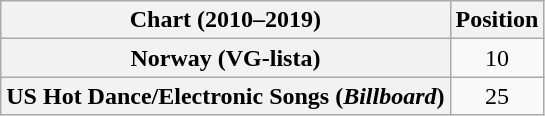<table class="wikitable plainrowheaders" style="text-align:center">
<tr>
<th scope="col">Chart (2010–2019)</th>
<th scope="col">Position</th>
</tr>
<tr>
<th scope="row">Norway (VG-lista)</th>
<td>10</td>
</tr>
<tr>
<th scope="row">US Hot Dance/Electronic Songs (<em>Billboard</em>)</th>
<td>25</td>
</tr>
</table>
